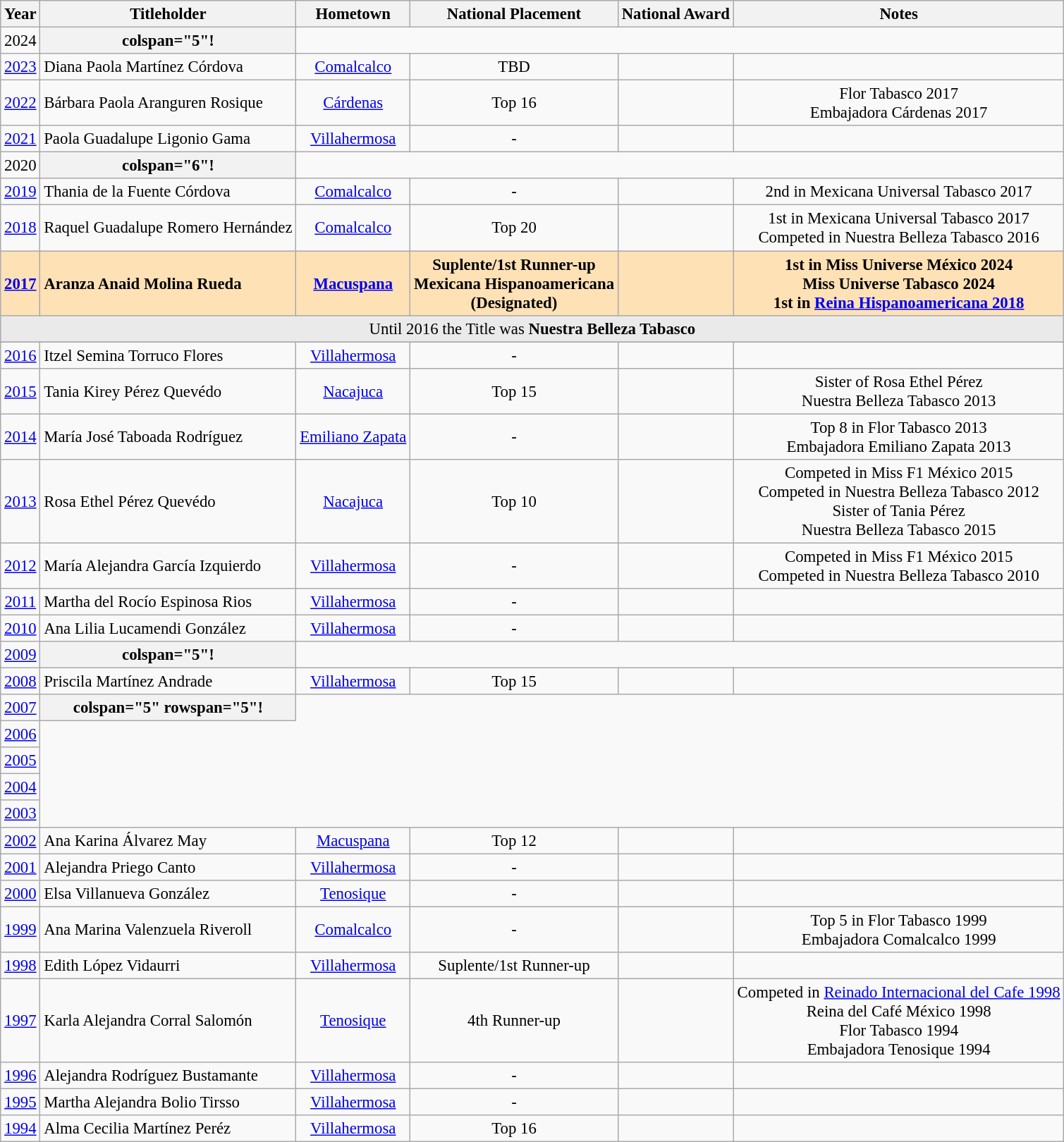<table class="wikitable sortable" style="font-size:95%;">
<tr>
<th>Year</th>
<th>Titleholder</th>
<th>Hometown</th>
<th>National Placement</th>
<th>National Award</th>
<th>Notes</th>
</tr>
<tr>
<td align="center">2024</td>
<th>colspan="5"!</th>
</tr>
<tr>
<td align="center"><a href='#'>2023</a></td>
<td>Diana Paola Martínez Córdova</td>
<td align="center"><a href='#'>Comalcalco</a></td>
<td align="center">TBD</td>
<td align="center"></td>
<td align="center"></td>
</tr>
<tr>
<td align="center"><a href='#'>2022</a></td>
<td>Bárbara Paola Aranguren Rosique</td>
<td align="center"><a href='#'>Cárdenas</a></td>
<td align="center">Top 16</td>
<td align="center"></td>
<td align="center">Flor Tabasco 2017<br>Embajadora Cárdenas 2017</td>
</tr>
<tr>
<td align="center"><a href='#'>2021</a></td>
<td>Paola Guadalupe Ligonio Gama</td>
<td align="center"><a href='#'>Villahermosa</a></td>
<td align="center">-</td>
<td align="center"></td>
<td align="center"></td>
</tr>
<tr>
<td align="center">2020</td>
<th>colspan="6"!</th>
</tr>
<tr>
<td align="center"><a href='#'>2019</a></td>
<td>Thania de la Fuente Córdova</td>
<td align="center"><a href='#'>Comalcalco</a></td>
<td align="center">-</td>
<td align="center"></td>
<td align="center">2nd in Mexicana Universal Tabasco 2017</td>
</tr>
<tr>
<td align="center"><a href='#'>2018</a></td>
<td>Raquel Guadalupe Romero Hernández</td>
<td align="center"><a href='#'>Comalcalco</a></td>
<td align="center">Top 20</td>
<td align="center"></td>
<td align="center">1st in Mexicana Universal Tabasco 2017<br>Competed in Nuestra Belleza Tabasco 2016</td>
</tr>
<tr bgcolor="#FFE1B6">
<td align="center"><strong><a href='#'>2017</a></strong></td>
<td><strong>Aranza Anaid Molina Rueda</strong></td>
<td align="center"><strong><a href='#'>Macuspana</a></strong></td>
<td align="center"><strong>Suplente/1st Runner-up<br>Mexicana Hispanoamericana<br>(Designated)</strong></td>
<td align="center"></td>
<td align="center"><strong>1st in Miss Universe México 2024<br>Miss Universe Tabasco 2024<br>1st in <a href='#'>Reina Hispanoamericana 2018</a></strong></td>
</tr>
<tr>
<td colspan="7" bgcolor="#EAEAEA" style="text-align:center;">Until 2016 the Title was <strong>Nuestra Belleza Tabasco</strong></td>
</tr>
<tr>
</tr>
<tr>
<td align="center"><a href='#'>2016</a></td>
<td>Itzel Semina Torruco Flores</td>
<td align="center"><a href='#'>Villahermosa</a></td>
<td align="center">-</td>
<td align="center"></td>
<td align="center"></td>
</tr>
<tr>
<td align="center"><a href='#'>2015</a></td>
<td>Tania Kirey Pérez Quevédo</td>
<td align="center"><a href='#'>Nacajuca</a></td>
<td align="center">Top 15</td>
<td align="center"></td>
<td align="center">Sister of Rosa Ethel Pérez<br>Nuestra Belleza Tabasco 2013</td>
</tr>
<tr>
<td align="center"><a href='#'>2014</a></td>
<td>María José Taboada Rodríguez</td>
<td align="center"><a href='#'>Emiliano Zapata</a></td>
<td align="center">-</td>
<td align="center"></td>
<td align="center">Top 8 in Flor Tabasco 2013<br>Embajadora Emiliano Zapata 2013</td>
</tr>
<tr>
<td align="center"><a href='#'>2013</a></td>
<td>Rosa Ethel Pérez Quevédo</td>
<td align="center"><a href='#'>Nacajuca</a></td>
<td align="center">Top 10</td>
<td align="center"></td>
<td align="center">Competed in Miss F1 México 2015<br>Competed in Nuestra Belleza Tabasco 2012<br>Sister of Tania Pérez<br>Nuestra Belleza Tabasco 2015</td>
</tr>
<tr>
<td align="center"><a href='#'>2012</a></td>
<td>María Alejandra García Izquierdo</td>
<td align="center"><a href='#'>Villahermosa</a></td>
<td align="center">-</td>
<td align="center"></td>
<td align="center">Competed in Miss F1 México 2015<br>Competed in Nuestra Belleza Tabasco 2010</td>
</tr>
<tr>
<td align="center"><a href='#'>2011</a></td>
<td>Martha del Rocío Espinosa Rios</td>
<td align="center"><a href='#'>Villahermosa</a></td>
<td align="center">-</td>
<td align="center"></td>
<td align="center"></td>
</tr>
<tr>
<td align="center"><a href='#'>2010</a></td>
<td>Ana Lilia Lucamendi González</td>
<td align="center"><a href='#'>Villahermosa</a></td>
<td align="center">-</td>
<td align="center"></td>
<td align="center"></td>
</tr>
<tr>
<td align="center"><a href='#'>2009</a></td>
<th>colspan="5"!</th>
</tr>
<tr>
<td align="center"><a href='#'>2008</a></td>
<td>Priscila Martínez Andrade</td>
<td align="center"><a href='#'>Villahermosa</a></td>
<td align="center">Top 15</td>
<td align="center"></td>
<td align="center"></td>
</tr>
<tr>
<td align="center"><a href='#'>2007</a></td>
<th>colspan="5" rowspan="5"!</th>
</tr>
<tr>
<td align="center"><a href='#'>2006</a></td>
</tr>
<tr>
<td align="center"><a href='#'>2005</a></td>
</tr>
<tr>
<td align="center"><a href='#'>2004</a></td>
</tr>
<tr>
<td align="center"><a href='#'>2003</a></td>
</tr>
<tr>
<td align="center"><a href='#'>2002</a></td>
<td>Ana Karina Álvarez May</td>
<td align="center"><a href='#'>Macuspana</a></td>
<td align="center">Top 12</td>
<td align="center"></td>
<td align="center"></td>
</tr>
<tr>
<td align="center"><a href='#'>2001</a></td>
<td>Alejandra Priego Canto</td>
<td align="center"><a href='#'>Villahermosa</a></td>
<td align="center">-</td>
<td align="center"></td>
</tr>
<tr>
<td align="center"><a href='#'>2000</a></td>
<td>Elsa Villanueva González</td>
<td align="center"><a href='#'>Tenosique</a></td>
<td align="center">-</td>
<td align="center"></td>
<td align="center"></td>
</tr>
<tr>
<td align="center"><a href='#'>1999</a></td>
<td>Ana Marina Valenzuela Riveroll</td>
<td align="center"><a href='#'>Comalcalco</a></td>
<td align="center">-</td>
<td align="center"></td>
<td align="center">Top 5 in Flor Tabasco 1999<br>Embajadora Comalcalco 1999</td>
</tr>
<tr>
<td align="center"><a href='#'>1998</a></td>
<td>Edith López Vidaurri</td>
<td align="center"><a href='#'>Villahermosa</a></td>
<td align="center">Suplente/1st Runner-up</td>
<td align="center"></td>
<td align="center"></td>
</tr>
<tr>
<td align="center"><a href='#'>1997</a></td>
<td>Karla Alejandra Corral Salomón</td>
<td align="center"><a href='#'>Tenosique</a></td>
<td align="center">4th Runner-up</td>
<td align="center"></td>
<td align="center">Competed in <a href='#'>Reinado Internacional del Cafe 1998</a><br>Reina del Café México 1998<br>Flor Tabasco 1994<br>Embajadora Tenosique 1994</td>
</tr>
<tr>
<td align="center"><a href='#'>1996</a></td>
<td>Alejandra Rodríguez Bustamante</td>
<td align="center"><a href='#'>Villahermosa</a></td>
<td align="center">-</td>
<td align="center"></td>
<td align="center"></td>
</tr>
<tr>
<td align="center"><a href='#'>1995</a></td>
<td>Martha Alejandra Bolio Tirsso</td>
<td align="center"><a href='#'>Villahermosa</a></td>
<td align="center">-</td>
<td align="center"></td>
<td align="center"></td>
</tr>
<tr>
<td align="center"><a href='#'>1994</a></td>
<td>Alma Cecilia Martínez Peréz</td>
<td align="center"><a href='#'>Villahermosa</a></td>
<td align="center">Top 16</td>
<td align="center"></td>
<td align="center"></td>
</tr>
</table>
